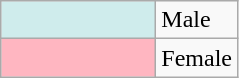<table class="wikitable">
<tr>
<td style="background-color:#CFECEC; width:6em"></td>
<td>Male</td>
</tr>
<tr>
<td style="background-color:#FFB6C1; width:6em"></td>
<td>Female</td>
</tr>
</table>
